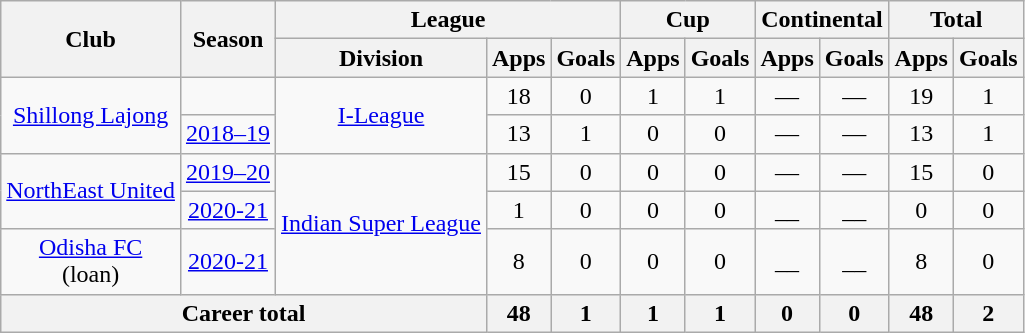<table class="wikitable" style="text-align: center;">
<tr>
<th rowspan="2">Club</th>
<th rowspan="2">Season</th>
<th colspan="3">League</th>
<th colspan="2">Cup</th>
<th colspan="2">Continental</th>
<th colspan="2">Total</th>
</tr>
<tr>
<th>Division</th>
<th>Apps</th>
<th>Goals</th>
<th>Apps</th>
<th>Goals</th>
<th>Apps</th>
<th>Goals</th>
<th>Apps</th>
<th>Goals</th>
</tr>
<tr>
<td rowspan="2"><a href='#'>Shillong Lajong</a></td>
<td></td>
<td rowspan="2"><a href='#'>I-League</a></td>
<td>18</td>
<td>0</td>
<td>1</td>
<td>1</td>
<td>—</td>
<td>—</td>
<td>19</td>
<td>1</td>
</tr>
<tr>
<td><a href='#'>2018–19</a></td>
<td>13</td>
<td>1</td>
<td>0</td>
<td>0</td>
<td>—</td>
<td>—</td>
<td>13</td>
<td>1</td>
</tr>
<tr>
<td rowspan="2"><a href='#'>NorthEast United</a></td>
<td><a href='#'>2019–20</a></td>
<td rowspan="3"><a href='#'>Indian Super League</a></td>
<td>15</td>
<td>0</td>
<td>0</td>
<td>0</td>
<td>—</td>
<td>—</td>
<td>15</td>
<td>0</td>
</tr>
<tr>
<td><a href='#'>2020-21</a></td>
<td>1</td>
<td>0</td>
<td>0</td>
<td>0</td>
<td>__</td>
<td>__</td>
<td>0</td>
<td>0</td>
</tr>
<tr>
<td><a href='#'>Odisha FC</a><br>(loan)</td>
<td><a href='#'>2020-21</a></td>
<td>8</td>
<td>0</td>
<td>0</td>
<td>0</td>
<td>__</td>
<td>__</td>
<td>8</td>
<td>0</td>
</tr>
<tr>
<th colspan="3">Career total</th>
<th>48</th>
<th>1</th>
<th>1</th>
<th>1</th>
<th>0</th>
<th>0</th>
<th>48</th>
<th>2</th>
</tr>
</table>
